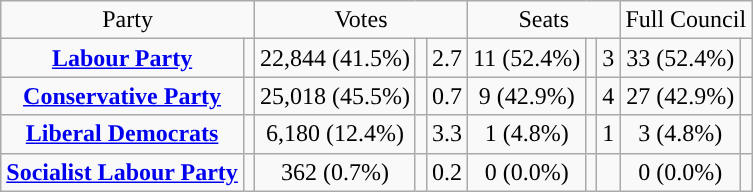<table class=wikitable style="text-align:center;">
<tr>
<td colspan=2>Party</td>
<td colspan=3>Votes</td>
<td colspan=3>Seats</td>
<td colspan=3>Full Council</td>
</tr>
<tr>
<td><strong><a href='#'>Labour Party</a></strong></td>
<td style="background:"></td>
<td>22,844 (41.5%)</td>
<td></td>
<td> 2.7</td>
<td>11 (52.4%)</td>
<td></td>
<td> 3</td>
<td>33 (52.4%)</td>
<td></td>
</tr>
<tr>
<td><strong><a href='#'>Conservative Party</a></strong></td>
<td style="background:"></td>
<td>25,018 (45.5%)</td>
<td></td>
<td> 0.7</td>
<td>9 (42.9%)</td>
<td></td>
<td> 4</td>
<td>27 (42.9%)</td>
<td></td>
</tr>
<tr>
<td><strong><a href='#'>Liberal Democrats</a></strong></td>
<td style="background:"></td>
<td>6,180 (12.4%)</td>
<td></td>
<td> 3.3</td>
<td>1 (4.8%)</td>
<td></td>
<td> 1</td>
<td>3 (4.8%)</td>
<td></td>
</tr>
<tr>
<td><strong><a href='#'>Socialist Labour Party</a></strong></td>
<td style="background:"></td>
<td>362 (0.7%)</td>
<td></td>
<td> 0.2</td>
<td>0 (0.0%)</td>
<td></td>
<td></td>
<td>0 (0.0%)</td>
<td></td>
</tr>
</table>
